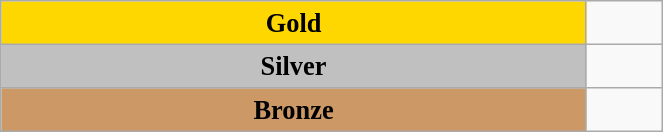<table class="wikitable" style=" text-align:center; font-size:110%;" width="35%">
<tr>
<td bgcolor="gold"><strong>Gold</strong></td>
<td align=left></td>
</tr>
<tr>
<td bgcolor="silver"><strong>Silver</strong></td>
<td align=left></td>
</tr>
<tr>
<td bgcolor="#cc9966"><strong>Bronze</strong></td>
<td align=left></td>
</tr>
</table>
